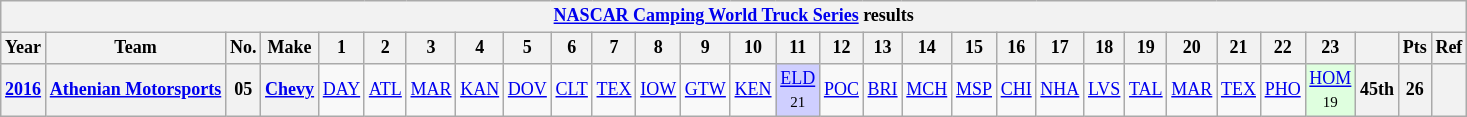<table class="wikitable" style="text-align:center; font-size:75%">
<tr>
<th colspan=45><a href='#'>NASCAR Camping World Truck Series</a> results</th>
</tr>
<tr>
<th>Year</th>
<th>Team</th>
<th>No.</th>
<th>Make</th>
<th>1</th>
<th>2</th>
<th>3</th>
<th>4</th>
<th>5</th>
<th>6</th>
<th>7</th>
<th>8</th>
<th>9</th>
<th>10</th>
<th>11</th>
<th>12</th>
<th>13</th>
<th>14</th>
<th>15</th>
<th>16</th>
<th>17</th>
<th>18</th>
<th>19</th>
<th>20</th>
<th>21</th>
<th>22</th>
<th>23</th>
<th></th>
<th>Pts</th>
<th>Ref</th>
</tr>
<tr>
<th><a href='#'>2016</a></th>
<th><a href='#'>Athenian Motorsports</a></th>
<th>05</th>
<th><a href='#'>Chevy</a></th>
<td><a href='#'>DAY</a></td>
<td><a href='#'>ATL</a></td>
<td><a href='#'>MAR</a></td>
<td><a href='#'>KAN</a></td>
<td><a href='#'>DOV</a></td>
<td><a href='#'>CLT</a></td>
<td><a href='#'>TEX</a></td>
<td><a href='#'>IOW</a></td>
<td><a href='#'>GTW</a></td>
<td><a href='#'>KEN</a></td>
<td style="background:#CFCFFF;"><a href='#'>ELD</a><br><small>21</small></td>
<td><a href='#'>POC</a></td>
<td><a href='#'>BRI</a></td>
<td><a href='#'>MCH</a></td>
<td><a href='#'>MSP</a></td>
<td><a href='#'>CHI</a></td>
<td><a href='#'>NHA</a></td>
<td><a href='#'>LVS</a></td>
<td><a href='#'>TAL</a></td>
<td><a href='#'>MAR</a></td>
<td><a href='#'>TEX</a></td>
<td><a href='#'>PHO</a></td>
<td style="background:#DFFFDF;"><a href='#'>HOM</a><br><small>19</small></td>
<th>45th</th>
<th>26</th>
<th></th>
</tr>
</table>
